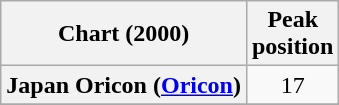<table class="wikitable sortable plainrowheaders" style="text-align:center">
<tr>
<th scope="col">Chart (2000)</th>
<th scope="col">Peak<br>position</th>
</tr>
<tr>
<th scope="row">Japan Oricon (<a href='#'>Oricon</a>)</th>
<td>17</td>
</tr>
<tr>
</tr>
</table>
